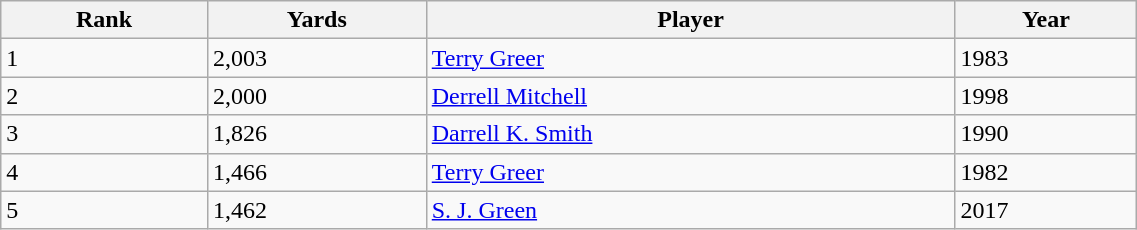<table class="wikitable" style="width:60%; text-align:left; border-collapse:collapse;">
<tr>
<th>Rank</th>
<th>Yards</th>
<th>Player</th>
<th>Year</th>
</tr>
<tr>
<td>1</td>
<td>2,003</td>
<td><a href='#'>Terry Greer</a></td>
<td>1983</td>
</tr>
<tr>
<td>2</td>
<td>2,000</td>
<td><a href='#'>Derrell Mitchell</a></td>
<td>1998</td>
</tr>
<tr>
<td>3</td>
<td>1,826</td>
<td><a href='#'>Darrell K. Smith</a></td>
<td>1990</td>
</tr>
<tr>
<td>4</td>
<td>1,466</td>
<td><a href='#'>Terry Greer</a></td>
<td>1982</td>
</tr>
<tr>
<td>5</td>
<td>1,462</td>
<td><a href='#'>S. J. Green</a></td>
<td>2017</td>
</tr>
</table>
